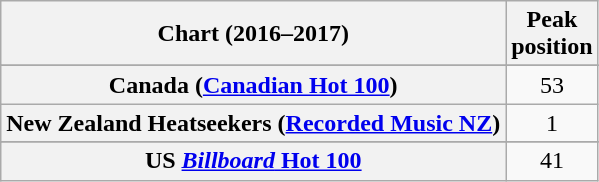<table class="wikitable sortable plainrowheaders" style="text-align:center">
<tr>
<th scope="col">Chart (2016–2017)</th>
<th scope="col">Peak<br>position</th>
</tr>
<tr>
</tr>
<tr>
<th scope="row">Canada (<a href='#'>Canadian Hot 100</a>)</th>
<td>53</td>
</tr>
<tr>
<th scope="row">New Zealand Heatseekers (<a href='#'>Recorded Music NZ</a>)</th>
<td>1</td>
</tr>
<tr>
</tr>
<tr>
</tr>
<tr>
<th scope="row">US <a href='#'><em>Billboard</em> Hot 100</a></th>
<td>41</td>
</tr>
</table>
